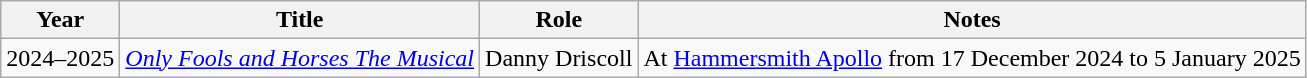<table class="wikitable sortable">
<tr>
<th>Year</th>
<th>Title</th>
<th>Role</th>
<th class="unsortable">Notes</th>
</tr>
<tr>
<td>2024–2025</td>
<td><em><a href='#'>Only Fools and Horses The Musical</a></em></td>
<td>Danny Driscoll</td>
<td>At <a href='#'>Hammersmith Apollo</a> from 17 December 2024 to 5 January 2025</td>
</tr>
</table>
